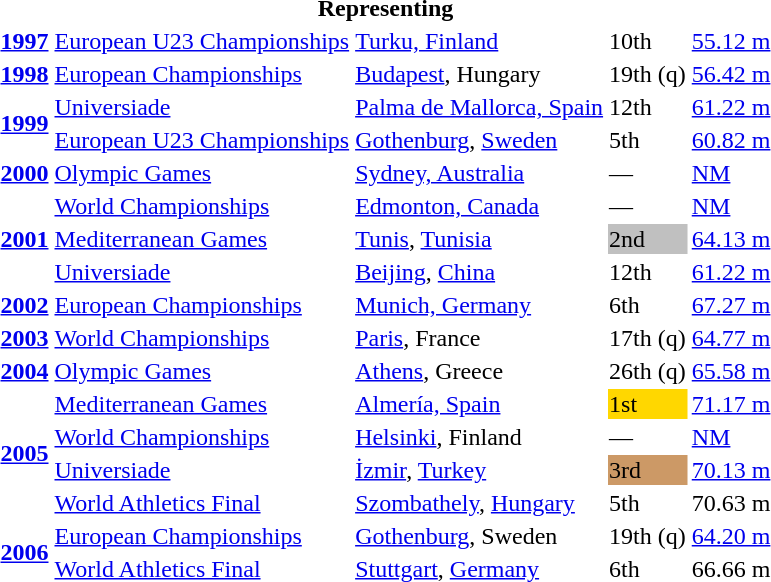<table>
<tr>
<th colspan="5">Representing </th>
</tr>
<tr>
<td><strong><a href='#'>1997</a></strong></td>
<td><a href='#'>European U23 Championships</a></td>
<td><a href='#'>Turku, Finland</a></td>
<td>10th</td>
<td><a href='#'>55.12 m</a></td>
</tr>
<tr>
<td><strong><a href='#'>1998</a></strong></td>
<td><a href='#'>European Championships</a></td>
<td><a href='#'>Budapest</a>, Hungary</td>
<td>19th (q)</td>
<td><a href='#'>56.42 m</a></td>
</tr>
<tr>
<td rowspan=2><strong><a href='#'>1999</a></strong></td>
<td><a href='#'>Universiade</a></td>
<td><a href='#'>Palma de Mallorca, Spain</a></td>
<td>12th</td>
<td><a href='#'>61.22 m</a></td>
</tr>
<tr>
<td><a href='#'>European U23 Championships</a></td>
<td><a href='#'>Gothenburg</a>, <a href='#'>Sweden</a></td>
<td>5th</td>
<td><a href='#'>60.82 m</a></td>
</tr>
<tr>
<td><strong><a href='#'>2000</a></strong></td>
<td><a href='#'>Olympic Games</a></td>
<td><a href='#'>Sydney, Australia</a></td>
<td>—</td>
<td><a href='#'>NM</a></td>
</tr>
<tr>
<td rowspan=3><strong><a href='#'>2001</a></strong></td>
<td><a href='#'>World Championships</a></td>
<td><a href='#'>Edmonton, Canada</a></td>
<td>—</td>
<td><a href='#'>NM</a></td>
</tr>
<tr>
<td><a href='#'>Mediterranean Games</a></td>
<td><a href='#'>Tunis</a>, <a href='#'>Tunisia</a></td>
<td bgcolor="silver">2nd</td>
<td><a href='#'>64.13 m</a></td>
</tr>
<tr>
<td><a href='#'>Universiade</a></td>
<td><a href='#'>Beijing</a>, <a href='#'>China</a></td>
<td>12th</td>
<td><a href='#'>61.22 m</a></td>
</tr>
<tr>
<td><strong><a href='#'>2002</a></strong></td>
<td><a href='#'>European Championships</a></td>
<td><a href='#'>Munich, Germany</a></td>
<td>6th</td>
<td><a href='#'>67.27 m</a></td>
</tr>
<tr>
<td><strong><a href='#'>2003</a></strong></td>
<td><a href='#'>World Championships</a></td>
<td><a href='#'>Paris</a>, France</td>
<td>17th (q)</td>
<td><a href='#'>64.77 m</a></td>
</tr>
<tr>
<td><strong><a href='#'>2004</a></strong></td>
<td><a href='#'>Olympic Games</a></td>
<td><a href='#'>Athens</a>, Greece</td>
<td>26th (q)</td>
<td><a href='#'>65.58 m</a></td>
</tr>
<tr>
<td rowspan=4><strong><a href='#'>2005</a></strong></td>
<td><a href='#'>Mediterranean Games</a></td>
<td><a href='#'>Almería, Spain</a></td>
<td bgcolor="gold">1st</td>
<td><a href='#'>71.17 m</a></td>
</tr>
<tr>
<td><a href='#'>World Championships</a></td>
<td><a href='#'>Helsinki</a>, Finland</td>
<td>—</td>
<td><a href='#'>NM</a></td>
</tr>
<tr>
<td><a href='#'>Universiade</a></td>
<td><a href='#'>İzmir</a>, <a href='#'>Turkey</a></td>
<td bgcolor=cc9966>3rd</td>
<td><a href='#'>70.13 m</a></td>
</tr>
<tr>
<td><a href='#'>World Athletics Final</a></td>
<td><a href='#'>Szombathely</a>, <a href='#'>Hungary</a></td>
<td>5th</td>
<td>70.63 m</td>
</tr>
<tr>
<td rowspan=2><strong><a href='#'>2006</a></strong></td>
<td><a href='#'>European Championships</a></td>
<td><a href='#'>Gothenburg</a>, Sweden</td>
<td>19th (q)</td>
<td><a href='#'>64.20 m</a></td>
</tr>
<tr>
<td><a href='#'>World Athletics Final</a></td>
<td><a href='#'>Stuttgart</a>, <a href='#'>Germany</a></td>
<td>6th</td>
<td>66.66 m</td>
</tr>
</table>
